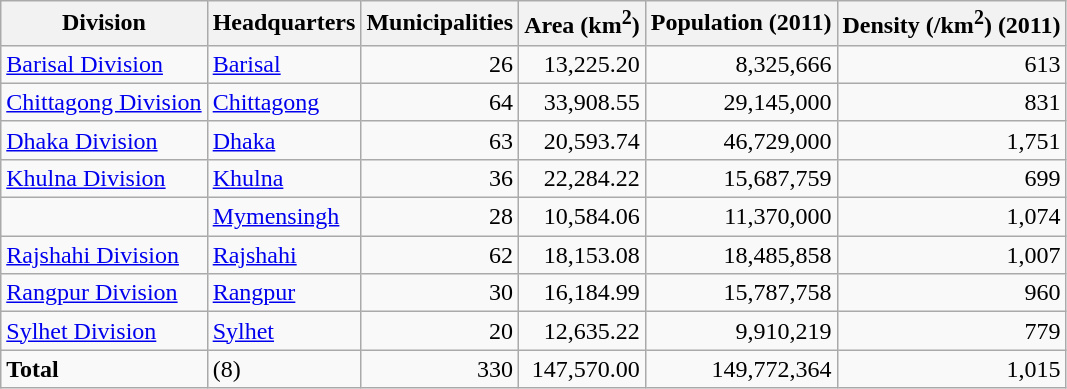<table class="wikitable sortable">
<tr>
<th>Division</th>
<th>Headquarters</th>
<th>Municipalities</th>
<th>Area (km<sup>2</sup>)</th>
<th>Population (2011)</th>
<th>Density (/km<sup>2</sup>) (2011)</th>
</tr>
<tr>
<td><a href='#'>Barisal Division</a></td>
<td><a href='#'>Barisal</a></td>
<td align="right">26</td>
<td align="right">13,225.20</td>
<td align="right">8,325,666</td>
<td align="right">613</td>
</tr>
<tr>
<td><a href='#'>Chittagong Division</a></td>
<td><a href='#'>Chittagong</a></td>
<td align="right">64</td>
<td align="right">33,908.55</td>
<td align="right">29,145,000</td>
<td align="right">831</td>
</tr>
<tr>
<td><a href='#'>Dhaka Division</a></td>
<td><a href='#'>Dhaka</a></td>
<td align="right">63</td>
<td align="right">20,593.74</td>
<td align="right">46,729,000</td>
<td align="right">1,751</td>
</tr>
<tr>
<td><a href='#'>Khulna Division</a></td>
<td><a href='#'>Khulna</a></td>
<td align="right">36</td>
<td align="right">22,284.22</td>
<td align="right">15,687,759</td>
<td align="right">699</td>
</tr>
<tr>
<td></td>
<td><a href='#'>Mymensingh</a></td>
<td align="right">28</td>
<td align="right">10,584.06</td>
<td align="right">11,370,000</td>
<td align="right">1,074</td>
</tr>
<tr>
<td><a href='#'>Rajshahi Division</a></td>
<td><a href='#'>Rajshahi</a></td>
<td align="right">62</td>
<td align="right">18,153.08</td>
<td align="right">18,485,858</td>
<td align="right">1,007</td>
</tr>
<tr>
<td><a href='#'>Rangpur Division</a></td>
<td><a href='#'>Rangpur</a></td>
<td align="right">30</td>
<td align="right">16,184.99</td>
<td align="right">15,787,758</td>
<td align="right">960</td>
</tr>
<tr>
<td><a href='#'>Sylhet Division</a></td>
<td><a href='#'>Sylhet</a></td>
<td align="right">20</td>
<td align="right">12,635.22</td>
<td align="right">9,910,219</td>
<td align="right">779</td>
</tr>
<tr>
<td><strong>Total</strong></td>
<td>(8)</td>
<td align="right">330</td>
<td align="right">147,570.00</td>
<td align="right">149,772,364</td>
<td align="right">1,015</td>
</tr>
</table>
